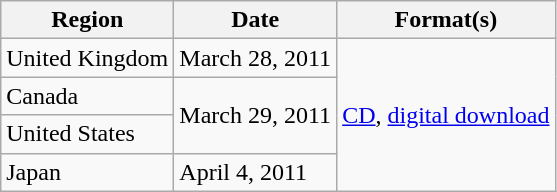<table class="wikitable">
<tr>
<th>Region</th>
<th>Date</th>
<th>Format(s)</th>
</tr>
<tr>
<td>United Kingdom</td>
<td>March 28, 2011</td>
<td rowspan="4"><a href='#'>CD</a>, <a href='#'>digital download</a></td>
</tr>
<tr>
<td>Canada</td>
<td rowspan="2">March 29, 2011</td>
</tr>
<tr>
<td>United States</td>
</tr>
<tr>
<td>Japan</td>
<td>April 4, 2011</td>
</tr>
</table>
